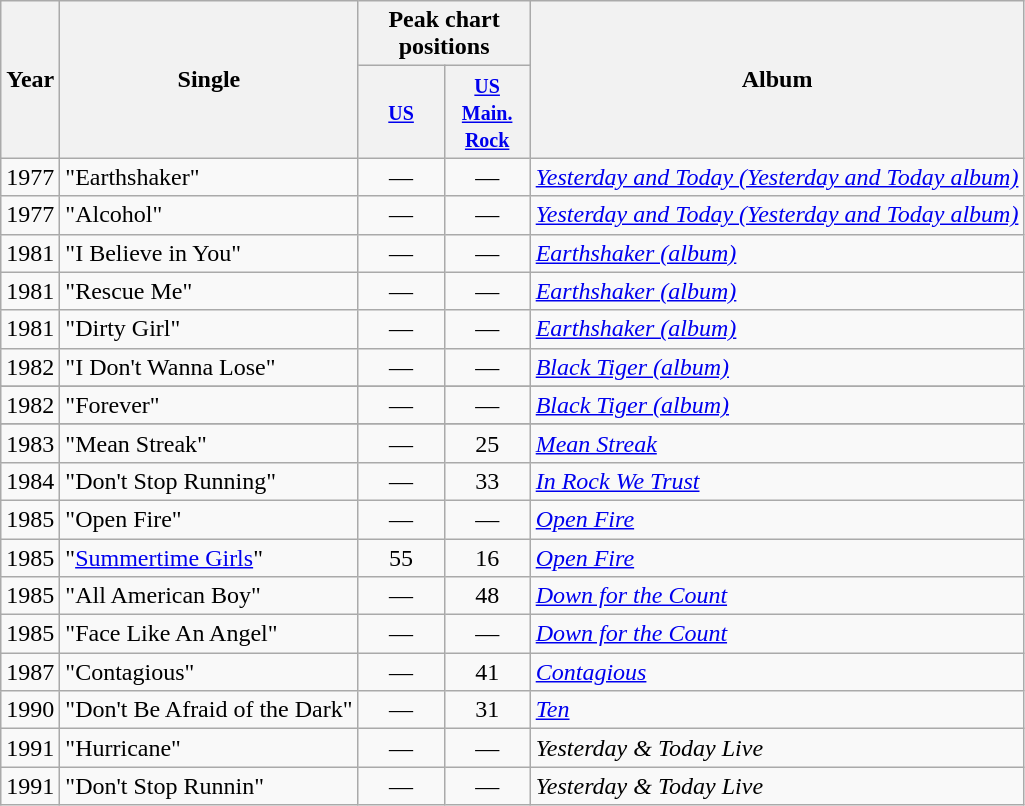<table class="wikitable">
<tr>
<th rowspan="2">Year</th>
<th rowspan="2">Single</th>
<th colspan="2">Peak chart positions</th>
<th rowspan="2">Album</th>
</tr>
<tr>
<th width="50px"><small><a href='#'>US</a></small><br></th>
<th width="50px"><small><a href='#'>US Main. Rock</a></small><br></th>
</tr>
<tr>
<td rowspan= 1>1977</td>
<td>"Earthshaker"</td>
<td style="text-align:center;">—</td>
<td style="text-align:center;">—</td>
<td rowspan=1><em><a href='#'>Yesterday and Today (Yesterday and Today album)</a></em></td>
</tr>
<tr>
<td rowspan= 1>1977</td>
<td>"Alcohol"</td>
<td style="text-align:center;">—</td>
<td style="text-align:center;">—</td>
<td rowspan=1><em><a href='#'>Yesterday and Today (Yesterday and Today album)</a></em></td>
</tr>
<tr>
<td rowspan= 1>1981</td>
<td>"I Believe in You"</td>
<td style="text-align:center;">—</td>
<td style="text-align:center;">—</td>
<td rowspan=1><em><a href='#'>Earthshaker (album)</a></em></td>
</tr>
<tr>
<td rowspan= 1>1981</td>
<td>"Rescue Me"</td>
<td style="text-align:center;">—</td>
<td style="text-align:center;">—</td>
<td rowspan=1><em><a href='#'>Earthshaker (album)</a></em></td>
</tr>
<tr>
<td rowspan= 1>1981</td>
<td>"Dirty Girl"</td>
<td style="text-align:center;">—</td>
<td style="text-align:center;">—</td>
<td rowspan=1><em><a href='#'>Earthshaker (album)</a></em></td>
</tr>
<tr>
<td rowspan= 1>1982</td>
<td>"I Don't Wanna Lose"</td>
<td style="text-align:center;">—</td>
<td style="text-align:center;">—</td>
<td rowspan=1><em><a href='#'>Black Tiger (album)</a></em></td>
</tr>
<tr>
</tr>
<tr>
<td rowspan= 1>1982</td>
<td>"Forever"</td>
<td style="text-align:center;">—</td>
<td style="text-align:center;">—</td>
<td rowspan=1><em><a href='#'>Black Tiger (album)</a></em></td>
</tr>
<tr>
</tr>
<tr>
<td rowspan= 1>1983</td>
<td>"Mean Streak"</td>
<td style="text-align:center;">—</td>
<td style="text-align:center;">25</td>
<td rowspan=1><em><a href='#'>Mean Streak</a></em></td>
</tr>
<tr>
<td rowspan= 1>1984</td>
<td>"Don't Stop Running"</td>
<td style="text-align:center;">—</td>
<td style="text-align:center;">33</td>
<td rowspan=1><em><a href='#'>In Rock We Trust</a></em></td>
</tr>
<tr>
<td rowspan= 1>1985</td>
<td>"Open Fire"</td>
<td style="text-align:center;">—</td>
<td style="text-align:center;">—</td>
<td rowspan=1><em><a href='#'>Open Fire</a></em></td>
</tr>
<tr>
<td rowspan= 1>1985</td>
<td>"<a href='#'>Summertime Girls</a>"</td>
<td style="text-align:center;">55</td>
<td style="text-align:center;">16</td>
<td rowspan=1><em><a href='#'>Open Fire</a></em></td>
</tr>
<tr>
<td rowspan= 1>1985</td>
<td>"All American Boy"</td>
<td style="text-align:center;">—</td>
<td style="text-align:center;">48</td>
<td rowspan=1><em><a href='#'>Down for the Count</a></em></td>
</tr>
<tr>
<td rowspan= 1>1985</td>
<td>"Face Like An Angel"</td>
<td style="text-align:center;">—</td>
<td style="text-align:center;">—</td>
<td rowspan=1><em><a href='#'>Down for the Count</a></em></td>
</tr>
<tr>
<td rowspan=1>1987</td>
<td>"Contagious"</td>
<td style="text-align:center;">—</td>
<td style="text-align:center;">41</td>
<td rowspan=1><em><a href='#'>Contagious</a></em></td>
</tr>
<tr>
<td rowspan=1>1990</td>
<td>"Don't Be Afraid of the Dark"</td>
<td style="text-align:center;">—</td>
<td style="text-align:center;">31</td>
<td rowspan=1><em><a href='#'>Ten</a></em></td>
</tr>
<tr>
<td rowspan=1>1991</td>
<td>"Hurricane"</td>
<td style="text-align:center;">—</td>
<td style="text-align:center;">—</td>
<td rowspan=1><em>Yesterday & Today Live</em></td>
</tr>
<tr>
<td rowspan=1>1991</td>
<td>"Don't Stop Runnin"</td>
<td style="text-align:center;">—</td>
<td style="text-align:center;">—</td>
<td rowspan=1><em>Yesterday & Today Live</em></td>
</tr>
</table>
